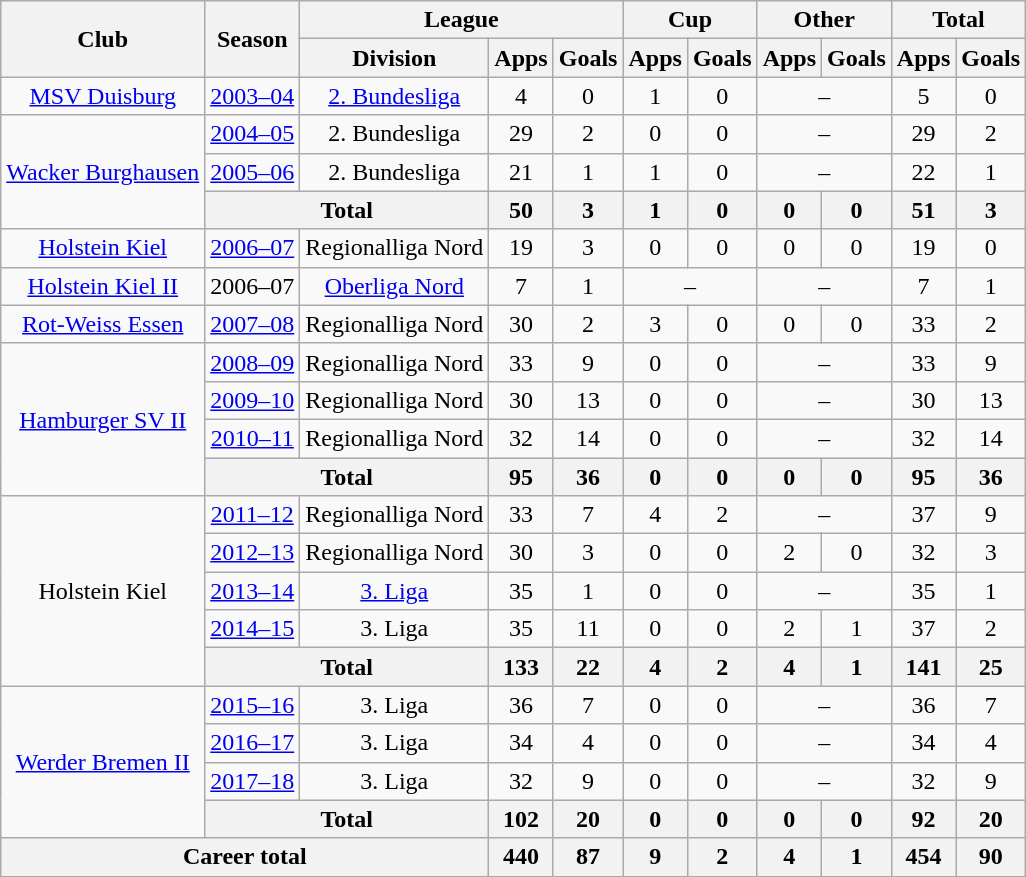<table class="wikitable" style="text-align:center">
<tr>
<th rowspan="2">Club</th>
<th rowspan="2">Season</th>
<th colspan="3">League</th>
<th colspan="2">Cup</th>
<th colspan="2">Other</th>
<th colspan="2">Total</th>
</tr>
<tr>
<th>Division</th>
<th>Apps</th>
<th>Goals</th>
<th>Apps</th>
<th>Goals</th>
<th>Apps</th>
<th>Goals</th>
<th>Apps</th>
<th>Goals</th>
</tr>
<tr>
<td><a href='#'>MSV Duisburg</a></td>
<td><a href='#'>2003–04</a></td>
<td><a href='#'>2. Bundesliga</a></td>
<td>4</td>
<td>0</td>
<td>1</td>
<td>0</td>
<td colspan="2">–</td>
<td>5</td>
<td>0</td>
</tr>
<tr>
<td rowspan="3"><a href='#'>Wacker Burghausen</a></td>
<td><a href='#'>2004–05</a></td>
<td>2. Bundesliga</td>
<td>29</td>
<td>2</td>
<td>0</td>
<td>0</td>
<td colspan="2">–</td>
<td>29</td>
<td>2</td>
</tr>
<tr>
<td><a href='#'>2005–06</a></td>
<td>2. Bundesliga</td>
<td>21</td>
<td>1</td>
<td>1</td>
<td>0</td>
<td colspan="2">–</td>
<td>22</td>
<td>1</td>
</tr>
<tr>
<th colspan="2">Total</th>
<th>50</th>
<th>3</th>
<th>1</th>
<th>0</th>
<th>0</th>
<th>0</th>
<th>51</th>
<th>3</th>
</tr>
<tr>
<td><a href='#'>Holstein Kiel</a></td>
<td><a href='#'>2006–07</a></td>
<td>Regionalliga Nord</td>
<td>19</td>
<td>3</td>
<td>0</td>
<td>0</td>
<td>0</td>
<td>0</td>
<td>19</td>
<td>0</td>
</tr>
<tr>
<td><a href='#'>Holstein Kiel II</a></td>
<td>2006–07</td>
<td><a href='#'>Oberliga Nord</a></td>
<td>7</td>
<td>1</td>
<td colspan="2">–</td>
<td colspan="2">–</td>
<td>7</td>
<td>1</td>
</tr>
<tr>
<td><a href='#'>Rot-Weiss Essen</a></td>
<td><a href='#'>2007–08</a></td>
<td>Regionalliga Nord</td>
<td>30</td>
<td>2</td>
<td>3</td>
<td>0</td>
<td>0</td>
<td>0</td>
<td>33</td>
<td>2</td>
</tr>
<tr>
<td rowspan="4"><a href='#'>Hamburger SV II</a></td>
<td><a href='#'>2008–09</a></td>
<td>Regionalliga Nord</td>
<td>33</td>
<td>9</td>
<td>0</td>
<td>0</td>
<td colspan="2">–</td>
<td>33</td>
<td>9</td>
</tr>
<tr>
<td><a href='#'>2009–10</a></td>
<td>Regionalliga Nord</td>
<td>30</td>
<td>13</td>
<td>0</td>
<td>0</td>
<td colspan="2">–</td>
<td>30</td>
<td>13</td>
</tr>
<tr>
<td><a href='#'>2010–11</a></td>
<td>Regionalliga Nord</td>
<td>32</td>
<td>14</td>
<td>0</td>
<td>0</td>
<td colspan="2">–</td>
<td>32</td>
<td>14</td>
</tr>
<tr>
<th colspan="2">Total</th>
<th>95</th>
<th>36</th>
<th>0</th>
<th>0</th>
<th>0</th>
<th>0</th>
<th>95</th>
<th>36</th>
</tr>
<tr>
<td rowspan="5">Holstein Kiel</td>
<td><a href='#'>2011–12</a></td>
<td>Regionalliga Nord</td>
<td>33</td>
<td>7</td>
<td>4</td>
<td>2</td>
<td colspan="2">–</td>
<td>37</td>
<td>9</td>
</tr>
<tr>
<td><a href='#'>2012–13</a></td>
<td>Regionalliga Nord</td>
<td>30</td>
<td>3</td>
<td>0</td>
<td>0</td>
<td>2</td>
<td>0</td>
<td>32</td>
<td>3</td>
</tr>
<tr>
<td><a href='#'>2013–14</a></td>
<td><a href='#'>3. Liga</a></td>
<td>35</td>
<td>1</td>
<td>0</td>
<td>0</td>
<td colspan="2">–</td>
<td>35</td>
<td>1</td>
</tr>
<tr>
<td><a href='#'>2014–15</a></td>
<td>3. Liga</td>
<td>35</td>
<td>11</td>
<td>0</td>
<td>0</td>
<td>2</td>
<td>1</td>
<td>37</td>
<td>2</td>
</tr>
<tr>
<th colspan="2">Total</th>
<th>133</th>
<th>22</th>
<th>4</th>
<th>2</th>
<th>4</th>
<th>1</th>
<th>141</th>
<th>25</th>
</tr>
<tr>
<td rowspan="4"><a href='#'>Werder Bremen II</a></td>
<td><a href='#'>2015–16</a></td>
<td>3. Liga</td>
<td>36</td>
<td>7</td>
<td>0</td>
<td>0</td>
<td colspan="2">–</td>
<td>36</td>
<td>7</td>
</tr>
<tr>
<td><a href='#'>2016–17</a></td>
<td>3. Liga</td>
<td>34</td>
<td>4</td>
<td>0</td>
<td>0</td>
<td colspan="2">–</td>
<td>34</td>
<td>4</td>
</tr>
<tr>
<td><a href='#'>2017–18</a></td>
<td>3. Liga</td>
<td>32</td>
<td>9</td>
<td>0</td>
<td>0</td>
<td colspan="2">–</td>
<td>32</td>
<td>9</td>
</tr>
<tr>
<th colspan="2">Total</th>
<th>102</th>
<th>20</th>
<th>0</th>
<th>0</th>
<th>0</th>
<th>0</th>
<th>92</th>
<th>20</th>
</tr>
<tr>
<th colspan="3">Career total</th>
<th>440</th>
<th>87</th>
<th>9</th>
<th>2</th>
<th>4</th>
<th>1</th>
<th>454</th>
<th>90</th>
</tr>
</table>
